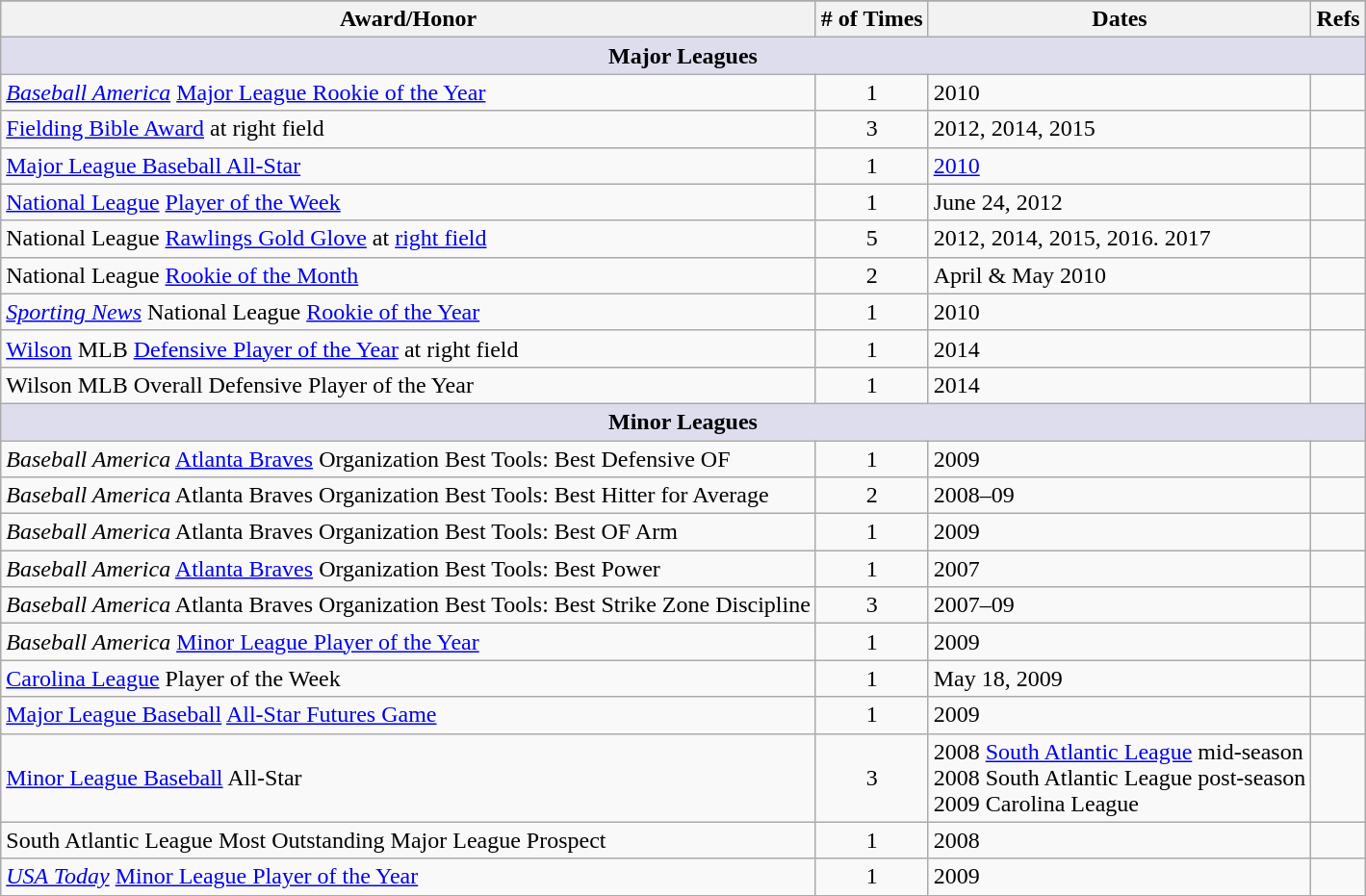<table class="wikitable" margin: 5px; text-align: center;>
<tr>
</tr>
<tr>
<th>Award/Honor</th>
<th># of Times</th>
<th>Dates</th>
<th>Refs</th>
</tr>
<tr>
<th style="background:#ddddee;" colspan="4">Major Leagues</th>
</tr>
<tr>
<td><em><a href='#'>Baseball America</a></em> <a href='#'>Major League Rookie of the Year</a></td>
<td align="center">1</td>
<td>2010</td>
<td></td>
</tr>
<tr>
<td><a href='#'>Fielding Bible Award</a> at right field</td>
<td align="center">3</td>
<td>2012, 2014, 2015</td>
<td></td>
</tr>
<tr>
<td><a href='#'>Major League Baseball All-Star</a></td>
<td align="center">1</td>
<td><a href='#'>2010</a></td>
<td></td>
</tr>
<tr>
<td><a href='#'>National League</a> <a href='#'>Player of the Week</a></td>
<td align="center">1</td>
<td>June 24, 2012</td>
<td></td>
</tr>
<tr>
<td>National League <a href='#'>Rawlings Gold Glove</a> at <a href='#'>right field</a></td>
<td align="center">5</td>
<td>2012, 2014, 2015, 2016. 2017</td>
<td></td>
</tr>
<tr>
<td>National League <a href='#'>Rookie of the Month</a></td>
<td align="center">2</td>
<td>April & May 2010</td>
<td></td>
</tr>
<tr>
<td><em><a href='#'>Sporting News</a></em> National League <a href='#'>Rookie of the Year</a></td>
<td align="center">1</td>
<td>2010</td>
<td></td>
</tr>
<tr>
<td><a href='#'>Wilson</a> MLB <a href='#'>Defensive Player of the Year</a> at right field</td>
<td align="center">1</td>
<td>2014</td>
<td></td>
</tr>
<tr>
<td>Wilson MLB Overall Defensive Player of the Year</td>
<td align="center">1</td>
<td>2014</td>
<td></td>
</tr>
<tr>
<th style="background:#ddddee;" colspan="4">Minor Leagues</th>
</tr>
<tr>
<td><em>Baseball America</em> <a href='#'>Atlanta Braves</a> Organization Best Tools: Best Defensive OF</td>
<td align="center">1</td>
<td>2009</td>
<td></td>
</tr>
<tr>
<td><em>Baseball America</em> Atlanta Braves Organization Best Tools: Best Hitter for Average</td>
<td align="center">2</td>
<td>2008–09</td>
<td></td>
</tr>
<tr>
<td><em>Baseball America</em> Atlanta Braves Organization Best Tools:  Best OF Arm</td>
<td align="center">1</td>
<td>2009</td>
<td></td>
</tr>
<tr>
<td><em>Baseball America</em> <a href='#'>Atlanta Braves</a> Organization Best Tools: Best Power</td>
<td align="center">1</td>
<td>2007</td>
<td></td>
</tr>
<tr>
<td><em>Baseball America</em> Atlanta Braves Organization Best Tools: Best Strike Zone Discipline</td>
<td align="center">3</td>
<td>2007–09</td>
<td></td>
</tr>
<tr>
<td><em>Baseball America</em> <a href='#'>Minor League Player of the Year</a></td>
<td align="center">1</td>
<td>2009</td>
<td></td>
</tr>
<tr>
<td><a href='#'>Carolina League</a> Player of the Week</td>
<td align="center">1</td>
<td>May 18, 2009</td>
<td></td>
</tr>
<tr>
<td><a href='#'>Major League Baseball</a> <a href='#'>All-Star Futures Game</a></td>
<td align="center">1</td>
<td>2009</td>
<td></td>
</tr>
<tr>
<td><a href='#'>Minor League Baseball</a> All-Star</td>
<td align="center">3</td>
<td>2008 <a href='#'>South Atlantic League</a> mid-season<br> 2008 South Atlantic League post-season<br> 2009 Carolina League</td>
<td></td>
</tr>
<tr>
<td>South Atlantic League Most Outstanding Major League Prospect</td>
<td align="center">1</td>
<td>2008</td>
<td></td>
</tr>
<tr>
<td><em><a href='#'>USA Today</a></em> <a href='#'>Minor League Player of the Year</a></td>
<td align="center">1</td>
<td>2009</td>
<td></td>
</tr>
</table>
